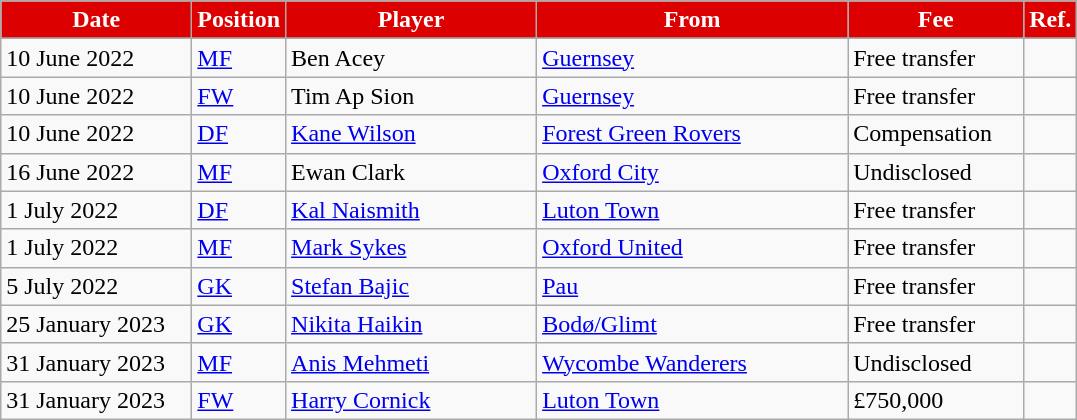<table class="wikitable plainrowheaders sortable">
<tr>
<th style="background:#DD0000; color:#FFFFFF; width:120px;">Date</th>
<th style="background:#DD0000; color:#FFFFFF; width:50px;">Position</th>
<th style="background:#DD0000; color:#FFFFFF; width:160px;">Player</th>
<th style="background:#DD0000; color:#FFFFFF; width:200px;">From</th>
<th style="background:#DD0000; color:#FFFFFF; width:110px;">Fee</th>
<th style="background:#DD0000; color:#FFFFFF; width:25px;">Ref.</th>
</tr>
<tr>
</tr>
<tr>
<td>10 June 2022</td>
<td><a href='#'>MF</a></td>
<td> Ben Acey</td>
<td> <a href='#'>Guernsey</a></td>
<td>Free transfer</td>
<td></td>
</tr>
<tr>
<td>10 June 2022</td>
<td><a href='#'>FW</a></td>
<td> Tim Ap Sion</td>
<td> <a href='#'>Guernsey</a></td>
<td>Free transfer</td>
<td></td>
</tr>
<tr>
<td>10 June 2022</td>
<td><a href='#'>DF</a></td>
<td> <a href='#'>Kane Wilson</a></td>
<td> <a href='#'>Forest Green Rovers</a></td>
<td>Compensation</td>
<td></td>
</tr>
<tr>
<td>16 June 2022</td>
<td><a href='#'>MF</a></td>
<td> Ewan Clark</td>
<td> <a href='#'>Oxford City</a></td>
<td>Undisclosed</td>
<td></td>
</tr>
<tr>
<td>1 July 2022</td>
<td><a href='#'>DF</a></td>
<td> <a href='#'>Kal Naismith</a></td>
<td> <a href='#'>Luton Town</a></td>
<td>Free transfer</td>
<td></td>
</tr>
<tr>
<td>1 July 2022</td>
<td><a href='#'>MF</a></td>
<td> <a href='#'>Mark Sykes</a></td>
<td> <a href='#'>Oxford United</a></td>
<td>Free transfer</td>
<td></td>
</tr>
<tr>
<td>5 July 2022</td>
<td><a href='#'>GK</a></td>
<td> <a href='#'>Stefan Bajic</a></td>
<td> <a href='#'>Pau</a></td>
<td>Free transfer</td>
<td></td>
</tr>
<tr>
<td>25 January 2023</td>
<td><a href='#'>GK</a></td>
<td> <a href='#'>Nikita Haikin</a></td>
<td> <a href='#'>Bodø/Glimt</a></td>
<td>Free transfer</td>
<td></td>
</tr>
<tr>
<td>31 January 2023</td>
<td><a href='#'>MF</a></td>
<td> <a href='#'>Anis Mehmeti</a></td>
<td> <a href='#'>Wycombe Wanderers</a></td>
<td>Undisclosed</td>
<td></td>
</tr>
<tr>
<td>31 January 2023</td>
<td><a href='#'>FW</a></td>
<td> <a href='#'>Harry Cornick</a></td>
<td> <a href='#'>Luton Town</a></td>
<td>£750,000</td>
<td></td>
</tr>
</table>
